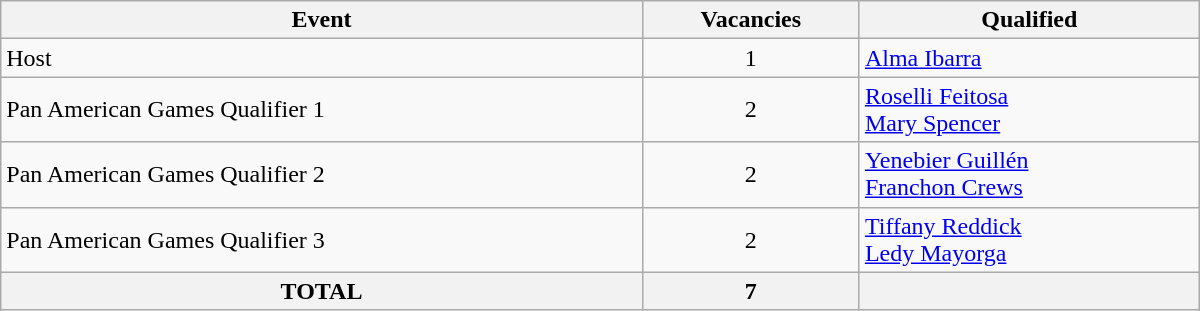<table class = "wikitable" width=800>
<tr>
<th>Event</th>
<th>Vacancies</th>
<th>Qualified</th>
</tr>
<tr>
<td>Host</td>
<td align="center">1</td>
<td> <a href='#'>Alma Ibarra</a></td>
</tr>
<tr>
<td>Pan American Games Qualifier 1</td>
<td align="center">2</td>
<td> <a href='#'>Roselli Feitosa</a> <br>  <a href='#'>Mary Spencer</a></td>
</tr>
<tr>
<td>Pan American Games Qualifier 2</td>
<td align="center">2</td>
<td> <a href='#'>Yenebier Guillén</a> <br>  <a href='#'>Franchon Crews</a></td>
</tr>
<tr>
<td>Pan American Games Qualifier 3</td>
<td align="center">2</td>
<td> <a href='#'>Tiffany Reddick</a> <br>  <a href='#'>Ledy Mayorga</a></td>
</tr>
<tr>
<th colspan="1">TOTAL</th>
<th>7</th>
<th></th>
</tr>
</table>
